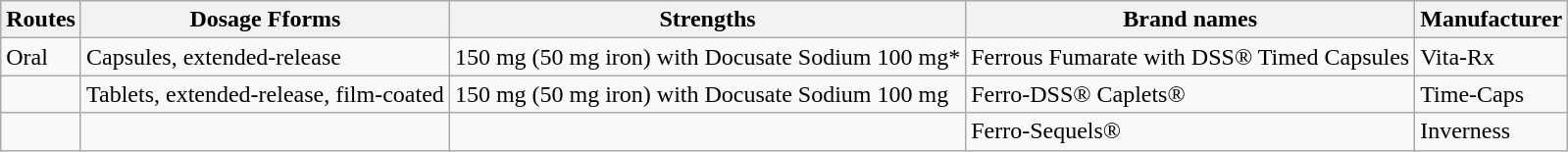<table class="wikitable">
<tr>
<th>Routes</th>
<th>Dosage Fforms</th>
<th>Strengths</th>
<th>Brand names</th>
<th>Manufacturer</th>
</tr>
<tr>
<td>Oral</td>
<td>Capsules, extended-release</td>
<td>150 mg (50 mg iron) with Docusate Sodium 100 mg*</td>
<td>Ferrous Fumarate with DSS® Timed Capsules</td>
<td>Vita-Rx</td>
</tr>
<tr>
<td></td>
<td>Tablets, extended-release, film-coated</td>
<td>150 mg (50 mg iron) with Docusate Sodium 100 mg</td>
<td>Ferro-DSS® Caplets®</td>
<td>Time-Caps</td>
</tr>
<tr>
<td></td>
<td></td>
<td></td>
<td>Ferro-Sequels®</td>
<td>Inverness</td>
</tr>
</table>
